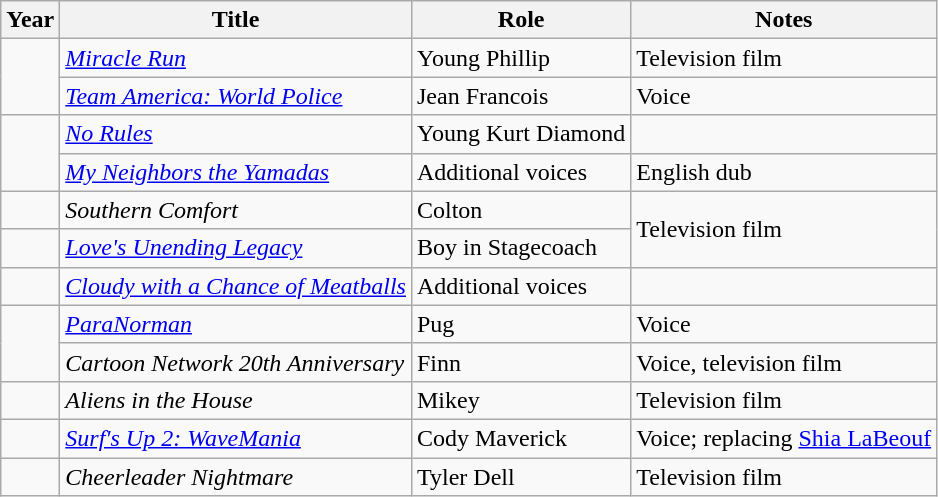<table class="wikitable plainrowheaders sortable">
<tr>
<th scope="col">Year</th>
<th scope="col">Title</th>
<th scope="col">Role</th>
<th scope="col" class="unsortable">Notes</th>
</tr>
<tr>
<td rowspan="2"></td>
<td><em><a href='#'>Miracle Run</a></em></td>
<td>Young Phillip</td>
<td>Television film</td>
</tr>
<tr>
<td><em><a href='#'>Team America: World Police</a></em></td>
<td>Jean Francois</td>
<td>Voice</td>
</tr>
<tr>
<td rowspan="2"></td>
<td><em><a href='#'>No Rules</a></em></td>
<td>Young Kurt Diamond</td>
<td></td>
</tr>
<tr>
<td><em><a href='#'>My Neighbors the Yamadas</a></em></td>
<td>Additional voices</td>
<td>English dub</td>
</tr>
<tr>
<td rowspan="1"></td>
<td><em> Southern Comfort</em></td>
<td>Colton</td>
<td rowspan="2">Television film</td>
</tr>
<tr>
<td rowspan="1"></td>
<td><em><a href='#'>Love's Unending Legacy</a></em></td>
<td>Boy in Stagecoach</td>
</tr>
<tr>
<td rowspan="1"></td>
<td><em><a href='#'>Cloudy with a Chance of Meatballs</a></em></td>
<td>Additional voices</td>
<td></td>
</tr>
<tr>
<td rowspan="2"></td>
<td><em><a href='#'>ParaNorman</a></em></td>
<td>Pug</td>
<td>Voice</td>
</tr>
<tr>
<td><em> Cartoon Network 20th Anniversary</em></td>
<td>Finn</td>
<td>Voice, television film</td>
</tr>
<tr>
<td></td>
<td><em> Aliens in the House</em></td>
<td>Mikey</td>
<td>Television film</td>
</tr>
<tr>
<td></td>
<td><em><a href='#'>Surf's Up 2: WaveMania</a></em></td>
<td>Cody Maverick</td>
<td>Voice; replacing <a href='#'>Shia LaBeouf</a></td>
</tr>
<tr>
<td></td>
<td><em> Cheerleader Nightmare</em></td>
<td>Tyler Dell</td>
<td>Television film</td>
</tr>
</table>
